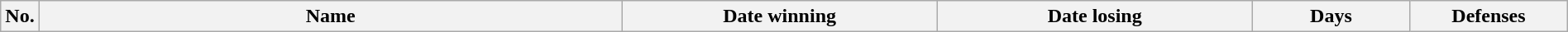<table class="wikitable" width=100%>
<tr>
<th style="width:1%;">No.</th>
<th style="width:37%;">Name</th>
<th style="width:20%;">Date winning</th>
<th style="width:20%;">Date losing</th>
<th data-sort-type="number" style="width:10%;">Days</th>
<th data-sort-type="number" style="width:10%;">Defenses</th>
</tr>
</table>
